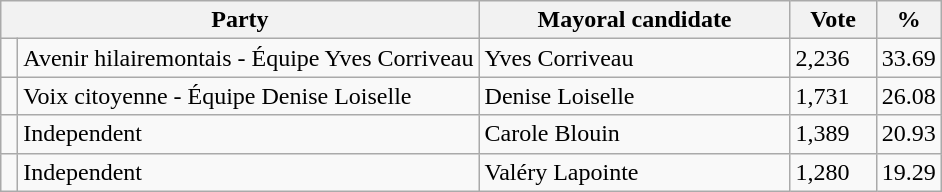<table class="wikitable">
<tr>
<th bgcolor="#DDDDFF" width="230px" colspan="2">Party</th>
<th bgcolor="#DDDDFF" width="200px">Mayoral candidate</th>
<th bgcolor="#DDDDFF" width="50px">Vote</th>
<th bgcolor="#DDDDFF" width="30px">%</th>
</tr>
<tr>
<td> </td>
<td>Avenir hilairemontais - Équipe Yves Corriveau</td>
<td>Yves Corriveau</td>
<td>2,236</td>
<td>33.69</td>
</tr>
<tr>
<td> </td>
<td>Voix citoyenne - Équipe Denise Loiselle</td>
<td>Denise Loiselle</td>
<td>1,731</td>
<td>26.08</td>
</tr>
<tr>
<td> </td>
<td>Independent</td>
<td>Carole Blouin</td>
<td>1,389</td>
<td>20.93</td>
</tr>
<tr>
<td> </td>
<td>Independent</td>
<td>Valéry Lapointe</td>
<td>1,280</td>
<td>19.29</td>
</tr>
</table>
